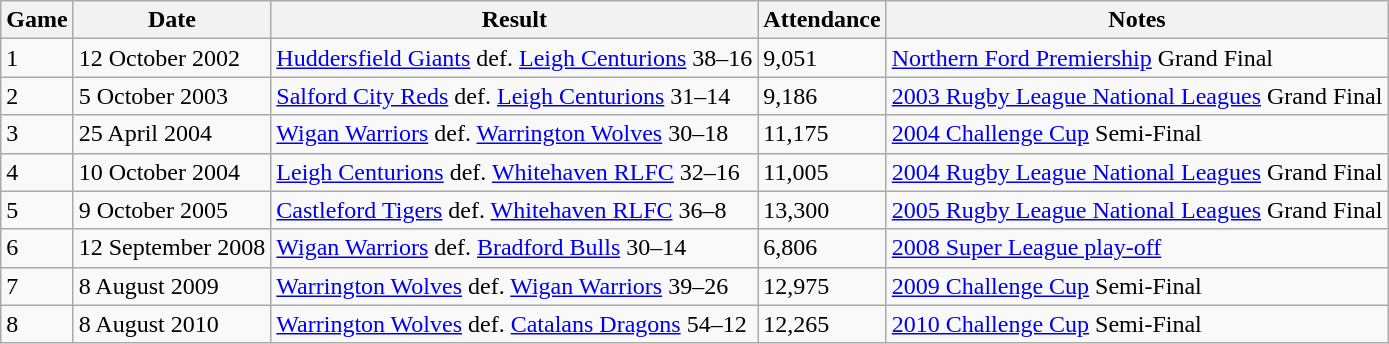<table class="wikitable">
<tr>
<th>Game</th>
<th>Date</th>
<th>Result</th>
<th>Attendance</th>
<th>Notes</th>
</tr>
<tr>
<td>1</td>
<td>12 October 2002</td>
<td> <a href='#'>Huddersfield Giants</a> def.  <a href='#'>Leigh Centurions</a> 38–16</td>
<td>9,051</td>
<td><a href='#'>Northern Ford Premiership</a> Grand Final</td>
</tr>
<tr>
<td>2</td>
<td>5 October 2003</td>
<td> <a href='#'>Salford City Reds</a> def.  <a href='#'>Leigh Centurions</a> 31–14</td>
<td>9,186</td>
<td><a href='#'>2003 Rugby League National Leagues</a> Grand Final</td>
</tr>
<tr>
<td>3</td>
<td>25 April 2004</td>
<td> <a href='#'>Wigan Warriors</a> def.  <a href='#'>Warrington Wolves</a> 30–18</td>
<td>11,175</td>
<td><a href='#'>2004 Challenge Cup</a> Semi-Final</td>
</tr>
<tr>
<td>4</td>
<td>10 October 2004</td>
<td> <a href='#'>Leigh Centurions</a> def.  <a href='#'>Whitehaven RLFC</a> 32–16</td>
<td>11,005</td>
<td><a href='#'>2004 Rugby League National Leagues</a> Grand Final</td>
</tr>
<tr>
<td>5</td>
<td>9 October 2005</td>
<td> <a href='#'>Castleford Tigers</a> def.  <a href='#'>Whitehaven RLFC</a> 36–8</td>
<td>13,300</td>
<td><a href='#'>2005 Rugby League National Leagues</a> Grand Final</td>
</tr>
<tr>
<td>6</td>
<td>12 September 2008</td>
<td> <a href='#'>Wigan Warriors</a> def.  <a href='#'>Bradford Bulls</a> 30–14</td>
<td>6,806</td>
<td><a href='#'> 2008 Super League play-off</a></td>
</tr>
<tr>
<td>7</td>
<td>8 August 2009</td>
<td> <a href='#'>Warrington Wolves</a> def.  <a href='#'>Wigan Warriors</a> 39–26</td>
<td>12,975</td>
<td><a href='#'>2009 Challenge Cup</a> Semi-Final</td>
</tr>
<tr>
<td>8</td>
<td>8 August 2010</td>
<td> <a href='#'>Warrington Wolves</a> def.  <a href='#'>Catalans Dragons</a> 54–12</td>
<td>12,265</td>
<td><a href='#'>2010 Challenge Cup</a> Semi-Final</td>
</tr>
</table>
